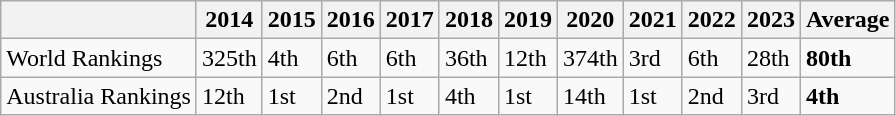<table class="wikitable">
<tr>
<th></th>
<th>2014</th>
<th>2015</th>
<th>2016</th>
<th>2017</th>
<th>2018</th>
<th>2019</th>
<th>2020</th>
<th>2021</th>
<th>2022</th>
<th>2023</th>
<th>Average</th>
</tr>
<tr>
<td>World Rankings</td>
<td>325th</td>
<td>4th</td>
<td>6th</td>
<td>6th</td>
<td>36th</td>
<td>12th</td>
<td>374th</td>
<td>3rd</td>
<td>6th</td>
<td>28th</td>
<td><strong>80th</strong></td>
</tr>
<tr>
<td>Australia Rankings</td>
<td>12th</td>
<td>1st</td>
<td>2nd</td>
<td>1st</td>
<td>4th</td>
<td>1st</td>
<td>14th</td>
<td>1st</td>
<td>2nd</td>
<td>3rd</td>
<td><strong>4th</strong></td>
</tr>
</table>
